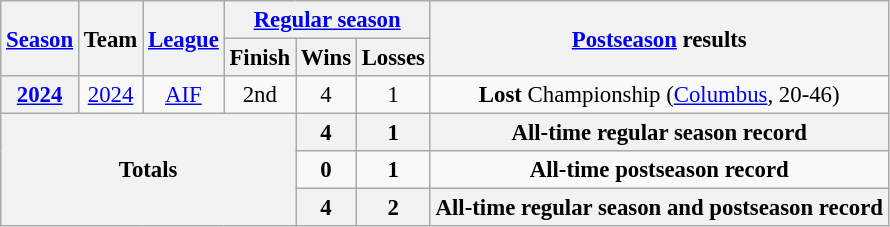<table class="wikitable" style="text-align:center; font-size: 95%;">
<tr>
<th rowspan="2"><a href='#'>Season</a></th>
<th rowspan="2">Team</th>
<th rowspan="2"><a href='#'>League</a></th>
<th colspan="3"><a href='#'>Regular season</a></th>
<th rowspan="2"><a href='#'>Postseason</a> results</th>
</tr>
<tr>
<th>Finish</th>
<th>Wins</th>
<th>Losses</th>
</tr>
<tr>
<th><a href='#'>2024</a></th>
<td><a href='#'>2024</a></td>
<td><a href='#'>AIF</a></td>
<td>2nd</td>
<td>4</td>
<td>1</td>
<td><strong>Lost</strong> Championship (<a href='#'>Columbus</a>, 20-46)</td>
</tr>
<tr>
<th rowspan="3" colspan="4">Totals</th>
<th>4</th>
<th>1</th>
<th>All-time regular season record</th>
</tr>
<tr>
<td><strong>0</strong></td>
<td><strong>1</strong></td>
<td><strong>All-time postseason record</strong></td>
</tr>
<tr>
<th>4</th>
<th>2</th>
<th>All-time regular season and postseason record</th>
</tr>
</table>
